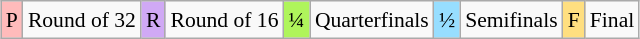<table class="wikitable" style="margin:0.5em auto; font-size:90%; line-height:1.25em; text-align:center;">
<tr>
<td bgcolor="#FFBBBB" align=center>P</td>
<td>Round of 32</td>
<td bgcolor="#D0A9F5" align=center>R</td>
<td>Round of 16</td>
<td bgcolor="#AFF55B" align=center>¼</td>
<td>Quarterfinals</td>
<td bgcolor="#97DEFF" align=center>½</td>
<td>Semifinals</td>
<td bgcolor="#FFDF80" align=center>F</td>
<td>Final</td>
</tr>
</table>
